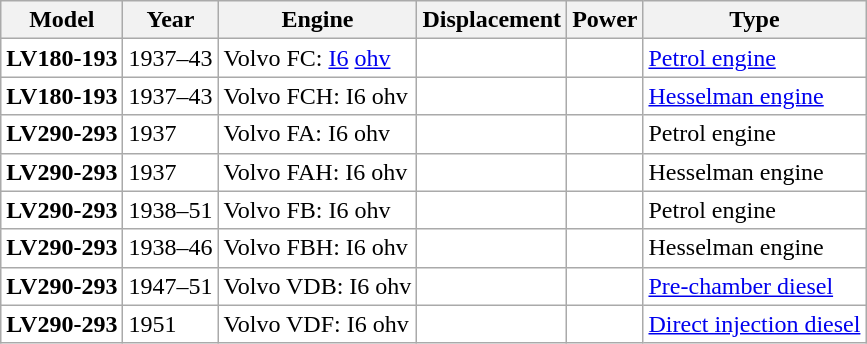<table class="wikitable">
<tr>
<th>Model</th>
<th>Year</th>
<th>Engine</th>
<th>Displacement</th>
<th>Power</th>
<th>Type</th>
</tr>
<tr style="background:#ffffff;">
<td><strong>LV180-193</strong></td>
<td>1937–43</td>
<td>Volvo FC: <a href='#'>I6</a> <a href='#'>ohv</a></td>
<td></td>
<td></td>
<td><a href='#'>Petrol engine</a></td>
</tr>
<tr style="background:#ffffff;">
<td><strong>LV180-193</strong></td>
<td>1937–43</td>
<td>Volvo FCH: I6 ohv</td>
<td></td>
<td></td>
<td><a href='#'>Hesselman engine</a></td>
</tr>
<tr style="background:#ffffff;">
<td><strong>LV290-293</strong></td>
<td>1937</td>
<td>Volvo FA: I6 ohv</td>
<td></td>
<td></td>
<td>Petrol engine</td>
</tr>
<tr style="background:#ffffff;">
<td><strong>LV290-293</strong></td>
<td>1937</td>
<td>Volvo FAH: I6 ohv</td>
<td></td>
<td></td>
<td>Hesselman engine</td>
</tr>
<tr style="background:#ffffff;">
<td><strong>LV290-293</strong></td>
<td>1938–51</td>
<td>Volvo FB: I6 ohv</td>
<td></td>
<td></td>
<td>Petrol engine</td>
</tr>
<tr style="background:#ffffff;">
<td><strong>LV290-293</strong></td>
<td>1938–46</td>
<td>Volvo FBH: I6 ohv</td>
<td></td>
<td></td>
<td>Hesselman engine</td>
</tr>
<tr style="background:#ffffff;">
<td><strong>LV290-293</strong></td>
<td>1947–51</td>
<td>Volvo VDB: I6 ohv</td>
<td></td>
<td></td>
<td><a href='#'>Pre-chamber diesel</a></td>
</tr>
<tr style="background:#ffffff;">
<td><strong>LV290-293</strong></td>
<td>1951</td>
<td>Volvo VDF: I6 ohv</td>
<td></td>
<td></td>
<td><a href='#'>Direct injection diesel</a></td>
</tr>
</table>
